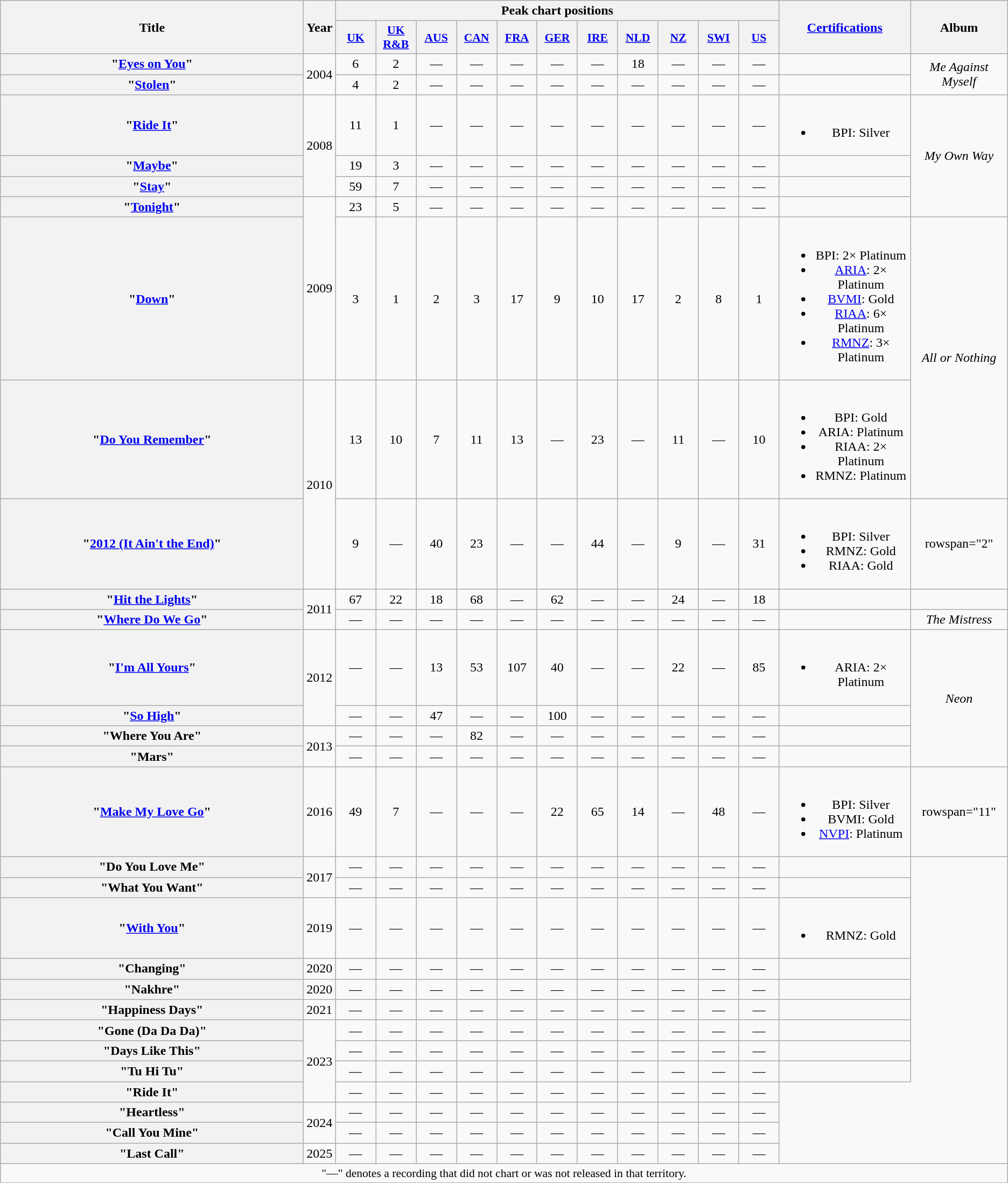<table class="wikitable plainrowheaders" style="text-align:center;" border="1">
<tr>
<th scope="col" rowspan="2" style="width:23em;">Title</th>
<th scope="col" rowspan="2" style="width:1em;">Year</th>
<th scope="col" colspan="11">Peak chart positions</th>
<th scope="col" rowspan="2"><a href='#'>Certifications</a></th>
<th scope="col" rowspan="2">Album</th>
</tr>
<tr>
<th scope="col" style="width:3em;font-size:90%;"><a href='#'>UK</a><br></th>
<th scope="col" style="width:3em;font-size:90%;"><a href='#'>UK R&B</a><br></th>
<th scope="col" style="width:3em;font-size:90%;"><a href='#'>AUS</a><br></th>
<th scope="col" style="width:3em;font-size:90%;"><a href='#'>CAN</a><br></th>
<th scope="col" style="width:3em;font-size:90%;"><a href='#'>FRA</a><br></th>
<th scope="col" style="width:3em;font-size:90%;"><a href='#'>GER</a><br></th>
<th scope="col" style="width:3em;font-size:90%;"><a href='#'>IRE</a><br></th>
<th scope="col" style="width:3em;font-size:90%;"><a href='#'>NLD</a><br></th>
<th scope="col" style="width:3em;font-size:90%;"><a href='#'>NZ</a><br></th>
<th scope="col" style="width:3em;font-size:90%;"><a href='#'>SWI</a><br></th>
<th scope="col" style="width:3em;font-size:90%;"><a href='#'>US</a><br></th>
</tr>
<tr>
<th scope="row">"<a href='#'>Eyes on You</a>"</th>
<td rowspan="2">2004</td>
<td>6</td>
<td>2</td>
<td>—</td>
<td>—</td>
<td>—</td>
<td>—</td>
<td>—</td>
<td>18</td>
<td>—</td>
<td>—</td>
<td>—</td>
<td></td>
<td rowspan="2"><em>Me Against Myself</em></td>
</tr>
<tr>
<th scope="row">"<a href='#'>Stolen</a>"</th>
<td>4</td>
<td>2</td>
<td>—</td>
<td>—</td>
<td>—</td>
<td>—</td>
<td>—</td>
<td>—</td>
<td>—</td>
<td>—</td>
<td>—</td>
<td></td>
</tr>
<tr>
<th scope="row">"<a href='#'>Ride It</a>"</th>
<td rowspan="3">2008</td>
<td>11</td>
<td>1</td>
<td>—</td>
<td>—</td>
<td>—</td>
<td>—</td>
<td>—</td>
<td>—</td>
<td>—</td>
<td>—</td>
<td>—</td>
<td><br><ul><li>BPI: Silver</li></ul></td>
<td rowspan="4"><em>My Own Way</em></td>
</tr>
<tr>
<th scope="row">"<a href='#'>Maybe</a>"</th>
<td>19</td>
<td>3</td>
<td>—</td>
<td>—</td>
<td>—</td>
<td>—</td>
<td>—</td>
<td>—</td>
<td>—</td>
<td>—</td>
<td>—</td>
<td></td>
</tr>
<tr>
<th scope="row">"<a href='#'>Stay</a>"</th>
<td>59</td>
<td>7</td>
<td>—</td>
<td>—</td>
<td>—</td>
<td>—</td>
<td>—</td>
<td>—</td>
<td>—</td>
<td>—</td>
<td>—</td>
<td></td>
</tr>
<tr>
<th scope="row">"<a href='#'>Tonight</a>"</th>
<td rowspan="2">2009</td>
<td>23</td>
<td>5</td>
<td>—</td>
<td>—</td>
<td>—</td>
<td>—</td>
<td>—</td>
<td>—</td>
<td>—</td>
<td>—</td>
<td>—</td>
<td></td>
</tr>
<tr>
<th scope="row">"<a href='#'>Down</a>"<br></th>
<td>3</td>
<td>1</td>
<td>2</td>
<td>3</td>
<td>17</td>
<td>9</td>
<td>10</td>
<td>17</td>
<td>2</td>
<td>8</td>
<td>1</td>
<td><br><ul><li>BPI: 2× Platinum</li><li><a href='#'>ARIA</a>: 2× Platinum</li><li><a href='#'>BVMI</a>: Gold</li><li><a href='#'>RIAA</a>: 6× Platinum</li><li><a href='#'>RMNZ</a>: 3× Platinum</li></ul></td>
<td rowspan="2"><em>All or Nothing</em></td>
</tr>
<tr>
<th scope="row">"<a href='#'>Do You Remember</a>"<br></th>
<td rowspan="2">2010</td>
<td>13</td>
<td>10</td>
<td>7</td>
<td>11</td>
<td>13</td>
<td>—</td>
<td>23</td>
<td>—</td>
<td>11</td>
<td>—</td>
<td>10</td>
<td><br><ul><li>BPI: Gold</li><li>ARIA: Platinum</li><li>RIAA: 2× Platinum</li><li>RMNZ: Platinum</li></ul></td>
</tr>
<tr>
<th scope="row">"<a href='#'>2012 (It Ain't the End)</a>"<br></th>
<td>9</td>
<td>—</td>
<td>40</td>
<td>23</td>
<td>—</td>
<td>—</td>
<td>44</td>
<td>—</td>
<td>9</td>
<td>—</td>
<td>31</td>
<td><br><ul><li>BPI: Silver</li><li>RMNZ: Gold</li><li>RIAA: Gold</li></ul></td>
<td>rowspan="2" </td>
</tr>
<tr>
<th scope="row">"<a href='#'>Hit the Lights</a>"<br></th>
<td rowspan="2">2011</td>
<td>67</td>
<td>22</td>
<td>18</td>
<td>68</td>
<td>—</td>
<td>62</td>
<td>—</td>
<td>—</td>
<td>24</td>
<td>—</td>
<td>18</td>
<td></td>
</tr>
<tr>
<th scope="row">"<a href='#'>Where Do We Go</a>"</th>
<td>—</td>
<td>—</td>
<td>—</td>
<td>—</td>
<td>—</td>
<td>—</td>
<td>—</td>
<td>—</td>
<td>—</td>
<td>—</td>
<td>—</td>
<td></td>
<td><em>The Mistress</em></td>
</tr>
<tr>
<th scope="row">"<a href='#'>I'm All Yours</a>"<br></th>
<td rowspan="2">2012</td>
<td>—</td>
<td>—</td>
<td>13</td>
<td>53</td>
<td>107</td>
<td>40</td>
<td>—</td>
<td>—</td>
<td>22</td>
<td>—</td>
<td>85</td>
<td><br><ul><li>ARIA: 2× Platinum</li></ul></td>
<td rowspan="4"><em>Neon</em></td>
</tr>
<tr>
<th scope="row">"<a href='#'>So High</a>"</th>
<td>—</td>
<td>—</td>
<td>47</td>
<td>—</td>
<td>—</td>
<td>100</td>
<td>—</td>
<td>—</td>
<td>—</td>
<td>—</td>
<td>—</td>
<td></td>
</tr>
<tr>
<th scope="row">"Where You Are"</th>
<td rowspan="2">2013</td>
<td>—</td>
<td>—</td>
<td>—</td>
<td>82</td>
<td>—</td>
<td>—</td>
<td>—</td>
<td>—</td>
<td>—</td>
<td>—</td>
<td>—</td>
<td></td>
</tr>
<tr>
<th scope="row">"Mars"<br></th>
<td>—</td>
<td>—</td>
<td>—</td>
<td>—</td>
<td>—</td>
<td>—</td>
<td>—</td>
<td>—</td>
<td>—</td>
<td>—</td>
<td>—</td>
<td></td>
</tr>
<tr>
<th scope="row">"<a href='#'>Make My Love Go</a>"<br></th>
<td>2016</td>
<td>49</td>
<td>7</td>
<td>—</td>
<td>—</td>
<td>—</td>
<td>22</td>
<td>65</td>
<td>14</td>
<td>—</td>
<td>48</td>
<td>—</td>
<td><br><ul><li>BPI: Silver</li><li>BVMI: Gold</li><li><a href='#'>NVPI</a>: Platinum</li></ul></td>
<td>rowspan="11" </td>
</tr>
<tr>
<th scope="row">"Do You Love Me"</th>
<td rowspan="2">2017</td>
<td>—</td>
<td>—</td>
<td>—</td>
<td>—</td>
<td>—</td>
<td>—</td>
<td>—</td>
<td>—</td>
<td>—</td>
<td>—</td>
<td>—</td>
<td></td>
</tr>
<tr>
<th scope="row">"What You Want"<br></th>
<td>—</td>
<td>—</td>
<td>—</td>
<td>—</td>
<td>—</td>
<td>—</td>
<td>—</td>
<td>—</td>
<td>—</td>
<td>—</td>
<td>—</td>
<td></td>
</tr>
<tr>
<th scope="row">"<a href='#'>With You</a>"<br></th>
<td>2019</td>
<td>—</td>
<td>—</td>
<td>—</td>
<td>—</td>
<td>—</td>
<td>—</td>
<td>—</td>
<td>—</td>
<td>—</td>
<td>—</td>
<td>—</td>
<td><br><ul><li>RMNZ: Gold</li></ul></td>
</tr>
<tr>
<th scope="row">"Changing"<br></th>
<td>2020</td>
<td>—</td>
<td>—</td>
<td>—</td>
<td>—</td>
<td>—</td>
<td>—</td>
<td>—</td>
<td>—</td>
<td>—</td>
<td>—</td>
<td>—</td>
<td></td>
</tr>
<tr>
<th scope="row">"Nakhre"<br></th>
<td>2020</td>
<td>—</td>
<td>—</td>
<td>—</td>
<td>—</td>
<td>—</td>
<td>—</td>
<td>—</td>
<td>—</td>
<td>—</td>
<td>—</td>
<td>—</td>
<td></td>
</tr>
<tr>
<th scope="row">"Happiness Days"</th>
<td>2021</td>
<td>—</td>
<td>—</td>
<td>—</td>
<td>—</td>
<td>—</td>
<td>—</td>
<td>—</td>
<td>—</td>
<td>—</td>
<td>—</td>
<td>—</td>
<td></td>
</tr>
<tr>
<th scope="row">"Gone (Da Da Da)"<br></th>
<td rowspan=4>2023</td>
<td>—</td>
<td>—</td>
<td>—</td>
<td>—</td>
<td>—</td>
<td>—</td>
<td>—</td>
<td>—</td>
<td>—</td>
<td>—</td>
<td>—</td>
<td></td>
</tr>
<tr>
<th scope="row">"Days Like This"<br></th>
<td>—</td>
<td>—</td>
<td>—</td>
<td>—</td>
<td>—</td>
<td>—</td>
<td>—</td>
<td>—</td>
<td>—</td>
<td>—</td>
<td>—</td>
<td></td>
</tr>
<tr>
<th scope="row">"Tu Hi Tu"</th>
<td>—</td>
<td>—</td>
<td>—</td>
<td>—</td>
<td>—</td>
<td>—</td>
<td>—</td>
<td>—</td>
<td>—</td>
<td>—</td>
<td>—</td>
<td></td>
</tr>
<tr>
<th scope="row">"Ride It"<br></th>
<td>—</td>
<td>—</td>
<td>—</td>
<td>—</td>
<td>—</td>
<td>—</td>
<td>—</td>
<td>—</td>
<td>—</td>
<td>—</td>
<td>—</td>
</tr>
<tr>
<th scope="row">"Heartless"</th>
<td rowspan=2>2024</td>
<td>—</td>
<td>—</td>
<td>—</td>
<td>—</td>
<td>—</td>
<td>—</td>
<td>—</td>
<td>—</td>
<td>—</td>
<td>—</td>
<td>—</td>
</tr>
<tr>
<th scope="row">"Call You Mine"</th>
<td>—</td>
<td>—</td>
<td>—</td>
<td>—</td>
<td>—</td>
<td>—</td>
<td>—</td>
<td>—</td>
<td>—</td>
<td>—</td>
<td>—</td>
</tr>
<tr>
<th scope="row">"Last Call"</th>
<td>2025</td>
<td>—</td>
<td>—</td>
<td>—</td>
<td>—</td>
<td>—</td>
<td>—</td>
<td>—</td>
<td>—</td>
<td>—</td>
<td>—</td>
<td>—</td>
</tr>
<tr>
<td colspan="16" style="font-size:90%">"—" denotes a recording that did not chart or was not released in that territory.</td>
</tr>
</table>
